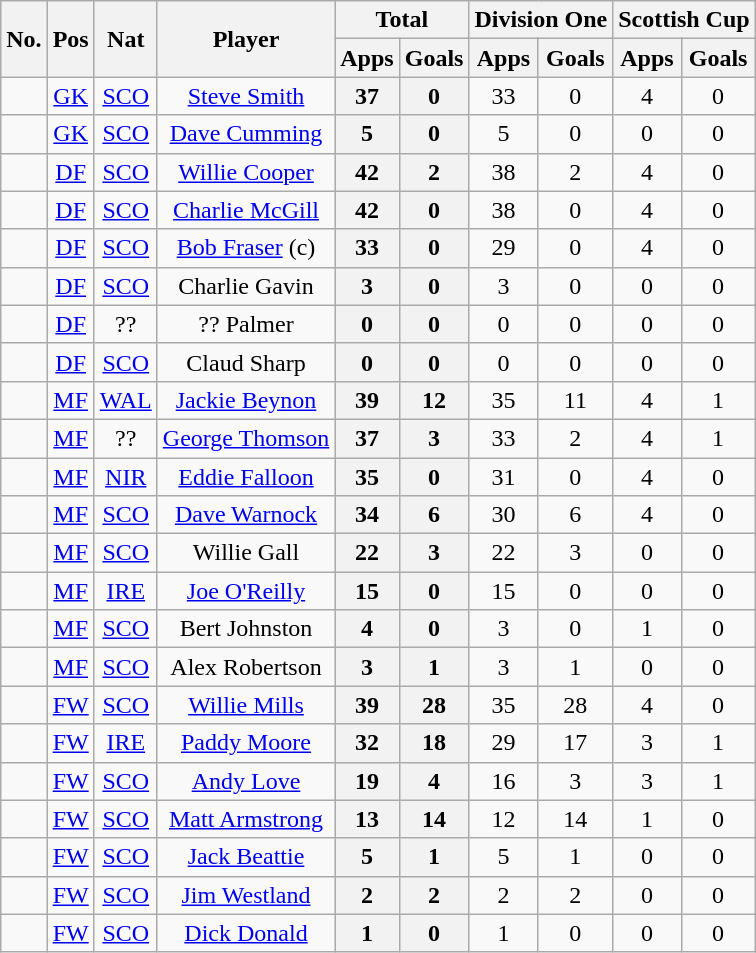<table class="wikitable sortable" style="text-align: center;">
<tr>
<th rowspan="2"><abbr>No.</abbr></th>
<th rowspan="2"><abbr>Pos</abbr></th>
<th rowspan="2"><abbr>Nat</abbr></th>
<th rowspan="2">Player</th>
<th colspan="2">Total</th>
<th colspan="2">Division One</th>
<th colspan="2">Scottish Cup</th>
</tr>
<tr>
<th>Apps</th>
<th>Goals</th>
<th>Apps</th>
<th>Goals</th>
<th>Apps</th>
<th>Goals</th>
</tr>
<tr>
<td></td>
<td><a href='#'>GK</a></td>
<td> <a href='#'>SCO</a></td>
<td><a href='#'>Steve Smith</a></td>
<th>37</th>
<th>0</th>
<td>33</td>
<td>0</td>
<td>4</td>
<td>0</td>
</tr>
<tr>
<td></td>
<td><a href='#'>GK</a></td>
<td> <a href='#'>SCO</a></td>
<td><a href='#'>Dave Cumming</a></td>
<th>5</th>
<th>0</th>
<td>5</td>
<td>0</td>
<td>0</td>
<td>0</td>
</tr>
<tr>
<td></td>
<td><a href='#'>DF</a></td>
<td> <a href='#'>SCO</a></td>
<td><a href='#'>Willie Cooper</a></td>
<th>42</th>
<th>2</th>
<td>38</td>
<td>2</td>
<td>4</td>
<td>0</td>
</tr>
<tr>
<td></td>
<td><a href='#'>DF</a></td>
<td> <a href='#'>SCO</a></td>
<td><a href='#'>Charlie McGill</a></td>
<th>42</th>
<th>0</th>
<td>38</td>
<td>0</td>
<td>4</td>
<td>0</td>
</tr>
<tr>
<td></td>
<td><a href='#'>DF</a></td>
<td> <a href='#'>SCO</a></td>
<td><a href='#'>Bob Fraser</a> (c)</td>
<th>33</th>
<th>0</th>
<td>29</td>
<td>0</td>
<td>4</td>
<td>0</td>
</tr>
<tr>
<td></td>
<td><a href='#'>DF</a></td>
<td> <a href='#'>SCO</a></td>
<td>Charlie Gavin</td>
<th>3</th>
<th>0</th>
<td>3</td>
<td>0</td>
<td>0</td>
<td>0</td>
</tr>
<tr>
<td></td>
<td><a href='#'>DF</a></td>
<td>??</td>
<td>?? Palmer</td>
<th>0</th>
<th>0</th>
<td>0</td>
<td>0</td>
<td>0</td>
<td>0</td>
</tr>
<tr>
<td></td>
<td><a href='#'>DF</a></td>
<td> <a href='#'>SCO</a></td>
<td>Claud Sharp</td>
<th>0</th>
<th>0</th>
<td>0</td>
<td>0</td>
<td>0</td>
<td>0</td>
</tr>
<tr>
<td></td>
<td><a href='#'>MF</a></td>
<td> <a href='#'>WAL</a></td>
<td><a href='#'>Jackie Beynon</a></td>
<th>39</th>
<th>12</th>
<td>35</td>
<td>11</td>
<td>4</td>
<td>1</td>
</tr>
<tr>
<td></td>
<td><a href='#'>MF</a></td>
<td>??</td>
<td><a href='#'>George Thomson</a></td>
<th>37</th>
<th>3</th>
<td>33</td>
<td>2</td>
<td>4</td>
<td>1</td>
</tr>
<tr>
<td></td>
<td><a href='#'>MF</a></td>
<td> <a href='#'>NIR</a></td>
<td><a href='#'>Eddie Falloon</a></td>
<th>35</th>
<th>0</th>
<td>31</td>
<td>0</td>
<td>4</td>
<td>0</td>
</tr>
<tr>
<td></td>
<td><a href='#'>MF</a></td>
<td> <a href='#'>SCO</a></td>
<td><a href='#'>Dave Warnock</a></td>
<th>34</th>
<th>6</th>
<td>30</td>
<td>6</td>
<td>4</td>
<td>0</td>
</tr>
<tr>
<td></td>
<td><a href='#'>MF</a></td>
<td> <a href='#'>SCO</a></td>
<td>Willie Gall</td>
<th>22</th>
<th>3</th>
<td>22</td>
<td>3</td>
<td>0</td>
<td>0</td>
</tr>
<tr>
<td></td>
<td><a href='#'>MF</a></td>
<td> <a href='#'>IRE</a></td>
<td><a href='#'>Joe O'Reilly</a></td>
<th>15</th>
<th>0</th>
<td>15</td>
<td>0</td>
<td>0</td>
<td>0</td>
</tr>
<tr>
<td></td>
<td><a href='#'>MF</a></td>
<td> <a href='#'>SCO</a></td>
<td>Bert Johnston</td>
<th>4</th>
<th>0</th>
<td>3</td>
<td>0</td>
<td>1</td>
<td>0</td>
</tr>
<tr>
<td></td>
<td><a href='#'>MF</a></td>
<td> <a href='#'>SCO</a></td>
<td>Alex Robertson</td>
<th>3</th>
<th>1</th>
<td>3</td>
<td>1</td>
<td>0</td>
<td>0</td>
</tr>
<tr>
<td></td>
<td><a href='#'>FW</a></td>
<td> <a href='#'>SCO</a></td>
<td><a href='#'>Willie Mills</a></td>
<th>39</th>
<th>28</th>
<td>35</td>
<td>28</td>
<td>4</td>
<td>0</td>
</tr>
<tr>
<td></td>
<td><a href='#'>FW</a></td>
<td> <a href='#'>IRE</a></td>
<td><a href='#'>Paddy Moore</a></td>
<th>32</th>
<th>18</th>
<td>29</td>
<td>17</td>
<td>3</td>
<td>1</td>
</tr>
<tr>
<td></td>
<td><a href='#'>FW</a></td>
<td> <a href='#'>SCO</a></td>
<td><a href='#'>Andy Love</a></td>
<th>19</th>
<th>4</th>
<td>16</td>
<td>3</td>
<td>3</td>
<td>1</td>
</tr>
<tr>
<td></td>
<td><a href='#'>FW</a></td>
<td> <a href='#'>SCO</a></td>
<td><a href='#'>Matt Armstrong</a></td>
<th>13</th>
<th>14</th>
<td>12</td>
<td>14</td>
<td>1</td>
<td>0</td>
</tr>
<tr>
<td></td>
<td><a href='#'>FW</a></td>
<td> <a href='#'>SCO</a></td>
<td><a href='#'>Jack Beattie</a></td>
<th>5</th>
<th>1</th>
<td>5</td>
<td>1</td>
<td>0</td>
<td>0</td>
</tr>
<tr>
<td></td>
<td><a href='#'>FW</a></td>
<td> <a href='#'>SCO</a></td>
<td><a href='#'>Jim Westland</a></td>
<th>2</th>
<th>2</th>
<td>2</td>
<td>2</td>
<td>0</td>
<td>0</td>
</tr>
<tr>
<td></td>
<td><a href='#'>FW</a></td>
<td> <a href='#'>SCO</a></td>
<td><a href='#'>Dick Donald</a></td>
<th>1</th>
<th>0</th>
<td>1</td>
<td>0</td>
<td>0</td>
<td>0</td>
</tr>
</table>
